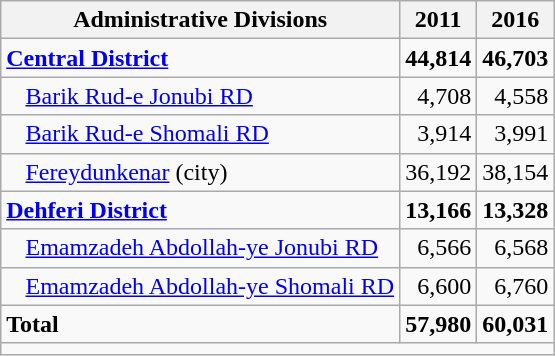<table class="wikitable">
<tr>
<th>Administrative Divisions</th>
<th>2011</th>
<th>2016</th>
</tr>
<tr>
<td><strong><a href='#'>Central District</a></strong></td>
<td style="text-align: right;"><strong>44,814</strong></td>
<td style="text-align: right;"><strong>46,703</strong></td>
</tr>
<tr>
<td style="padding-left: 1em;"><a href='#'>Barik Rud-e Jonubi RD</a></td>
<td style="text-align: right;">4,708</td>
<td style="text-align: right;">4,558</td>
</tr>
<tr>
<td style="padding-left: 1em;"><a href='#'>Barik Rud-e Shomali RD</a></td>
<td style="text-align: right;">3,914</td>
<td style="text-align: right;">3,991</td>
</tr>
<tr>
<td style="padding-left: 1em;"><a href='#'>Fereydunkenar</a> (city)</td>
<td style="text-align: right;">36,192</td>
<td style="text-align: right;">38,154</td>
</tr>
<tr>
<td><strong><a href='#'>Dehferi District</a></strong></td>
<td style="text-align: right;"><strong>13,166</strong></td>
<td style="text-align: right;"><strong>13,328</strong></td>
</tr>
<tr>
<td style="padding-left: 1em;"><a href='#'>Emamzadeh Abdollah-ye Jonubi RD</a></td>
<td style="text-align: right;">6,566</td>
<td style="text-align: right;">6,568</td>
</tr>
<tr>
<td style="padding-left: 1em;"><a href='#'>Emamzadeh Abdollah-ye Shomali RD</a></td>
<td style="text-align: right;">6,600</td>
<td style="text-align: right;">6,760</td>
</tr>
<tr>
<td><strong>Total</strong></td>
<td style="text-align: right;"><strong>57,980</strong></td>
<td style="text-align: right;"><strong>60,031</strong></td>
</tr>
<tr>
<td colspan=3></td>
</tr>
</table>
